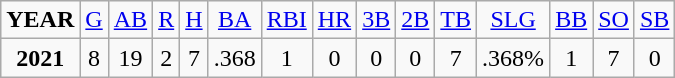<table class="wikitable">
<tr align=center>
<td><strong>YEAR</strong></td>
<td><a href='#'>G</a></td>
<td><a href='#'>AB</a></td>
<td><a href='#'>R</a></td>
<td><a href='#'>H</a></td>
<td><a href='#'>BA</a></td>
<td><a href='#'>RBI</a></td>
<td><a href='#'>HR</a></td>
<td><a href='#'>3B</a></td>
<td><a href='#'>2B</a></td>
<td><a href='#'>TB</a></td>
<td><a href='#'>SLG</a></td>
<td><a href='#'>BB</a></td>
<td><a href='#'>SO</a></td>
<td><a href='#'>SB</a></td>
</tr>
<tr align=center>
<td><strong>2021</strong></td>
<td>8</td>
<td>19</td>
<td>2</td>
<td>7</td>
<td>.368</td>
<td>1</td>
<td>0</td>
<td>0</td>
<td>0</td>
<td>7</td>
<td>.368%</td>
<td>1</td>
<td>7</td>
<td>0</td>
</tr>
</table>
